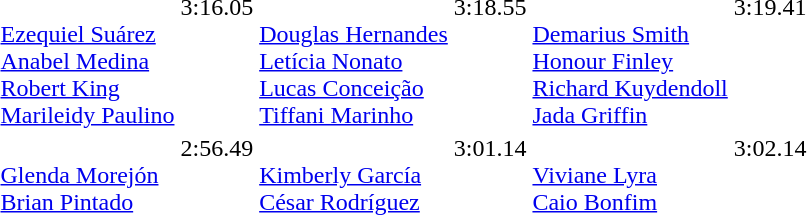<table>
<tr valign=top>
<td></td>
<td><br><a href='#'>Ezequiel Suárez</a><br><a href='#'>Anabel Medina</a><br><a href='#'>Robert King</a><br><a href='#'>Marileidy Paulino</a></td>
<td>3:16.05</td>
<td><br><a href='#'>Douglas Hernandes</a><br><a href='#'>Letícia Nonato</a><br><a href='#'>Lucas Conceição</a><br><a href='#'>Tiffani Marinho</a></td>
<td>3:18.55</td>
<td><br><a href='#'>Demarius Smith</a><br><a href='#'>Honour Finley</a><br><a href='#'>Richard Kuydendoll</a><br><a href='#'>Jada Griffin</a></td>
<td>3:19.41<br></td>
</tr>
<tr valign=top>
<td></td>
<td><br><a href='#'>Glenda Morejón</a><br><a href='#'>Brian Pintado</a></td>
<td>2:56.49</td>
<td><br><a href='#'>Kimberly García</a><br><a href='#'>César Rodríguez</a></td>
<td>3:01.14</td>
<td><br><a href='#'>Viviane Lyra</a><br><a href='#'>Caio Bonfim</a></td>
<td>3:02.14</td>
</tr>
</table>
